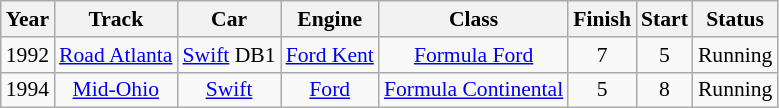<table class="wikitable" style="text-align:center; font-size:90%">
<tr>
<th>Year</th>
<th>Track</th>
<th>Car</th>
<th>Engine</th>
<th>Class</th>
<th>Finish</th>
<th>Start</th>
<th>Status</th>
</tr>
<tr>
<td>1992</td>
<td><a href='#'>Road Atlanta</a></td>
<td><a href='#'>Swift</a> DB1</td>
<td><a href='#'>Ford Kent</a></td>
<td><a href='#'>Formula Ford</a></td>
<td>7</td>
<td>5</td>
<td>Running</td>
</tr>
<tr>
<td>1994</td>
<td><a href='#'>Mid-Ohio</a></td>
<td><a href='#'>Swift</a></td>
<td><a href='#'>Ford</a></td>
<td><a href='#'>Formula Continental</a></td>
<td>5</td>
<td>8</td>
<td>Running</td>
</tr>
</table>
